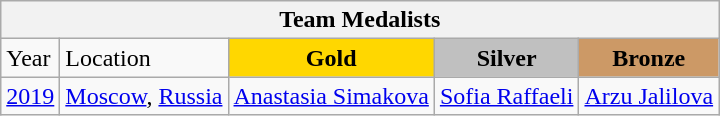<table class="wikitable">
<tr>
<th colspan=5 align="center"><strong>Team Medalists</strong></th>
</tr>
<tr>
<td>Year</td>
<td>Location</td>
<td style="text-align:center;background-color:gold;"><strong>Gold</strong></td>
<td style="text-align:center;background-color:silver;"><strong>Silver</strong></td>
<td style="text-align:center;background-color:#CC9966;"><strong>Bronze</strong></td>
</tr>
<tr>
<td><a href='#'>2019</a></td>
<td> <a href='#'>Moscow</a>, <a href='#'>Russia</a></td>
<td> <a href='#'>Anastasia Simakova</a></td>
<td> <a href='#'>Sofia Raffaeli</a></td>
<td> <a href='#'>Arzu Jalilova</a></td>
</tr>
</table>
